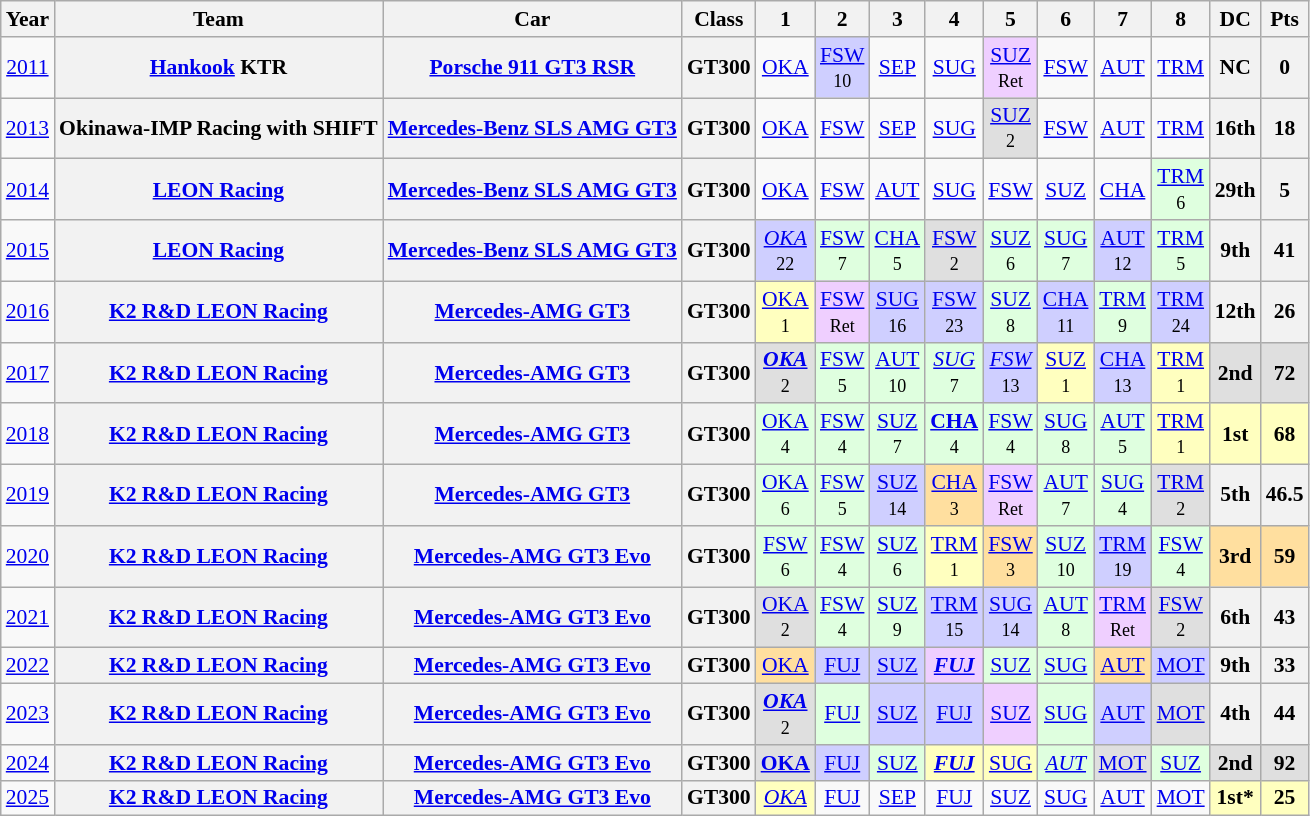<table class="wikitable" style="text-align:center; font-size:90%">
<tr>
<th>Year</th>
<th>Team</th>
<th>Car</th>
<th>Class</th>
<th>1</th>
<th>2</th>
<th>3</th>
<th>4</th>
<th>5</th>
<th>6</th>
<th>7</th>
<th>8</th>
<th>DC</th>
<th>Pts</th>
</tr>
<tr>
<td><a href='#'>2011</a></td>
<th><a href='#'>Hankook</a> KTR</th>
<th><a href='#'>Porsche 911 GT3 RSR</a></th>
<th>GT300</th>
<td><a href='#'>OKA</a></td>
<td bgcolor="#CFCFFF"><a href='#'>FSW</a><br><small>10</small></td>
<td><a href='#'>SEP</a></td>
<td><a href='#'>SUG</a></td>
<td bgcolor="#EFCFFF"><a href='#'>SUZ</a><br><small>Ret</small></td>
<td><a href='#'>FSW</a></td>
<td><a href='#'>AUT</a></td>
<td><a href='#'>TRM</a></td>
<th>NC</th>
<th>0</th>
</tr>
<tr>
<td><a href='#'>2013</a></td>
<th>Okinawa-IMP Racing with SHIFT</th>
<th><a href='#'>Mercedes-Benz SLS AMG GT3</a></th>
<th>GT300</th>
<td><a href='#'>OKA</a></td>
<td><a href='#'>FSW</a></td>
<td><a href='#'>SEP</a></td>
<td><a href='#'>SUG</a></td>
<td bgcolor="#DFDFDF"><a href='#'>SUZ</a><br><small>2</small></td>
<td><a href='#'>FSW</a></td>
<td><a href='#'>AUT</a></td>
<td><a href='#'>TRM</a></td>
<th>16th</th>
<th>18</th>
</tr>
<tr>
<td><a href='#'>2014</a></td>
<th><a href='#'>LEON Racing</a></th>
<th><a href='#'>Mercedes-Benz SLS AMG GT3</a></th>
<th>GT300</th>
<td><a href='#'>OKA</a></td>
<td><a href='#'>FSW</a></td>
<td><a href='#'>AUT</a></td>
<td><a href='#'>SUG</a></td>
<td><a href='#'>FSW</a></td>
<td><a href='#'>SUZ</a></td>
<td><a href='#'>CHA</a></td>
<td bgcolor="#DFFFDF"><a href='#'>TRM</a><br><small>6</small></td>
<th>29th</th>
<th>5</th>
</tr>
<tr>
<td><a href='#'>2015</a></td>
<th><a href='#'>LEON Racing</a></th>
<th><a href='#'>Mercedes-Benz SLS AMG GT3</a></th>
<th>GT300</th>
<td bgcolor="#CFCFFF"><em><a href='#'>OKA</a></em><br><small>22</small></td>
<td bgcolor="#DFFFDF"><a href='#'>FSW</a><br><small>7</small></td>
<td bgcolor="#DFFFDF"><a href='#'>CHA</a><br><small>5</small></td>
<td bgcolor="#DFDFDF"><a href='#'>FSW</a><br><small>2</small></td>
<td bgcolor="#DFFFDF"><a href='#'>SUZ</a><br><small>6</small></td>
<td bgcolor="#DFFFDF"><a href='#'>SUG</a><br><small>7</small></td>
<td bgcolor="#CFCFFF"><a href='#'>AUT</a><br><small>12</small></td>
<td bgcolor="#DFFFDF"><a href='#'>TRM</a><br><small>5</small></td>
<th>9th</th>
<th>41</th>
</tr>
<tr>
<td><a href='#'>2016</a></td>
<th><a href='#'>K2 R&D LEON Racing</a></th>
<th><a href='#'>Mercedes-AMG GT3</a></th>
<th>GT300</th>
<td bgcolor="#FFFFBF"><a href='#'>OKA</a><br><small>1</small></td>
<td bgcolor="#EFCFFF"><a href='#'>FSW</a><br><small>Ret</small></td>
<td bgcolor="#CFCFFF"><a href='#'>SUG</a><br><small>16</small></td>
<td bgcolor="#CFCFFF"><a href='#'>FSW</a><br><small>23</small></td>
<td bgcolor="#DFFFDF"><a href='#'>SUZ</a><br><small>8</small></td>
<td bgcolor="#CFCFFF"><a href='#'>CHA</a><br><small>11</small></td>
<td bgcolor="#DFFFDF"><a href='#'>TRM</a><br><small>9</small></td>
<td bgcolor="#CFCFFF"><a href='#'>TRM</a><br><small>24</small></td>
<th>12th</th>
<th>26</th>
</tr>
<tr>
<td><a href='#'>2017</a></td>
<th><a href='#'>K2 R&D LEON Racing</a></th>
<th><a href='#'>Mercedes-AMG GT3</a></th>
<th>GT300</th>
<td bgcolor="#DFDFDF"><strong><em><a href='#'>OKA</a></em></strong><br><small>2</small></td>
<td bgcolor="#DFFFDF"><a href='#'>FSW</a><br><small>5</small></td>
<td bgcolor="#DFFFDF"><a href='#'>AUT</a><br><small>10</small></td>
<td bgcolor="#DFFFDF"><em><a href='#'>SUG</a></em><br><small>7</small></td>
<td bgcolor="#CFCFFF"><em><a href='#'>FSW</a></em><br><small>13</small></td>
<td bgcolor="#FFFFBF"><a href='#'>SUZ</a><br><small>1</small></td>
<td bgcolor="#CFCFFF"><a href='#'>CHA</a><br><small>13</small></td>
<td bgcolor="#FFFFBF"><a href='#'>TRM</a><br><small>1</small></td>
<td bgcolor="#DFDFDF"><strong>2nd</strong></td>
<td bgcolor="#DFDFDF"><strong>72</strong></td>
</tr>
<tr>
<td><a href='#'>2018</a></td>
<th><a href='#'>K2 R&D LEON Racing</a></th>
<th><a href='#'>Mercedes-AMG GT3</a></th>
<th>GT300</th>
<td bgcolor="#DFFFDF"><a href='#'>OKA</a><br><small>4</small></td>
<td bgcolor="#DFFFDF"><a href='#'>FSW</a><br><small>4</small></td>
<td bgcolor="#DFFFDF"><a href='#'>SUZ</a><br><small>7</small></td>
<td bgcolor="#DFFFDF"><strong><a href='#'>CHA</a></strong><br><small>4</small></td>
<td bgcolor="#DFFFDF"><a href='#'>FSW</a><br><small>4</small></td>
<td bgcolor="#DFFFDF"><a href='#'>SUG</a><br><small>8</small></td>
<td bgcolor="#DFFFDF"><a href='#'>AUT</a><br><small>5</small></td>
<td bgcolor="#FFFFBF"><a href='#'>TRM</a><br><small>1</small></td>
<td bgcolor="#FFFFBF"><strong>1st</strong></td>
<td bgcolor="#FFFFBF"><strong>68</strong></td>
</tr>
<tr>
<td><a href='#'>2019</a></td>
<th><a href='#'>K2 R&D LEON Racing</a></th>
<th><a href='#'>Mercedes-AMG GT3</a></th>
<th>GT300</th>
<td bgcolor="#DFFFDF"><a href='#'>OKA</a><br><small>6</small></td>
<td bgcolor="#DFFFDF"><a href='#'>FSW</a><br><small>5</small></td>
<td bgcolor="#CFCFFF"><a href='#'>SUZ</a><br><small>14</small></td>
<td bgcolor="#FFDF9F"><a href='#'>CHA</a><br><small>3</small></td>
<td bgcolor="#EFCFFF"><a href='#'>FSW</a><br><small>Ret</small></td>
<td bgcolor="#DFFFDF"><a href='#'>AUT</a><br><small>7</small></td>
<td bgcolor="#DFFFDF"><a href='#'>SUG</a><br><small>4</small></td>
<td bgcolor="#DFDFDF"><a href='#'>TRM</a><br><small>2</small></td>
<th>5th</th>
<th>46.5</th>
</tr>
<tr>
<td><a href='#'>2020</a></td>
<th><a href='#'>K2 R&D LEON Racing</a></th>
<th><a href='#'>Mercedes-AMG GT3 Evo</a></th>
<th>GT300</th>
<td bgcolor="#DFFFDF"><a href='#'>FSW</a><br><small>6</small></td>
<td bgcolor="#DFFFDF"><a href='#'>FSW</a><br><small>4</small></td>
<td bgcolor="#DFFFDF"><a href='#'>SUZ</a><br><small>6</small></td>
<td bgcolor="#FFFFBF"><a href='#'>TRM</a><br><small>1</small></td>
<td bgcolor="#FFDF9F"><a href='#'>FSW</a><br><small>3</small></td>
<td bgcolor="#DFFFDF"><a href='#'>SUZ</a><br><small>10</small></td>
<td bgcolor="#CFCFFF"><a href='#'>TRM</a><br><small>19</small></td>
<td bgcolor="#DFFFDF"><a href='#'>FSW</a><br><small>4</small></td>
<td bgcolor="#FFDF9F"><strong> 3rd</strong></td>
<td bgcolor="#FFDF9F"><strong> 59</strong></td>
</tr>
<tr>
<td><a href='#'>2021</a></td>
<th><a href='#'>K2 R&D LEON Racing</a></th>
<th><a href='#'>Mercedes-AMG GT3 Evo</a></th>
<th>GT300</th>
<td bgcolor="#DFDFDF"><a href='#'>OKA</a><br><small>2</small></td>
<td bgcolor="#DFFFDF"><a href='#'>FSW</a><br><small>4</small></td>
<td bgcolor="#DFFFDF"><a href='#'>SUZ</a><br><small>9</small></td>
<td bgcolor="#CFCFFF"><a href='#'>TRM</a><br><small>15</small></td>
<td bgcolor="#CFCFFF"><a href='#'>SUG</a><br><small>14</small></td>
<td bgcolor="#DFFFDF"><a href='#'>AUT</a><br><small>8</small></td>
<td bgcolor="#EFCFFF"><a href='#'>TRM</a><br><small>Ret</small></td>
<td bgcolor="#DFDFDF"><a href='#'>FSW</a><br><small>2</small></td>
<th>6th</th>
<th>43</th>
</tr>
<tr>
<td><a href='#'>2022</a></td>
<th><a href='#'>K2 R&D LEON Racing</a></th>
<th><a href='#'>Mercedes-AMG GT3 Evo</a></th>
<th>GT300</th>
<td style="background:#FFDF9F;"><a href='#'>OKA</a><br></td>
<td style="background:#CFCFFF;"><a href='#'>FUJ</a><br></td>
<td style="background:#CFCFFF;"><a href='#'>SUZ</a><br></td>
<td style="background:#EFCFFF;"><strong><em><a href='#'>FUJ</a></em></strong><br></td>
<td style="background:#DFFFDF;"><a href='#'>SUZ</a><br></td>
<td style="background:#DFFFDF;"><a href='#'>SUG</a><br></td>
<td style="background:#FFDF9F;"><a href='#'>AUT</a><br></td>
<td style="background:#CFCFFF;"><a href='#'>MOT</a><br></td>
<th>9th</th>
<th>33</th>
</tr>
<tr>
<td><a href='#'>2023</a></td>
<th><a href='#'>K2 R&D LEON Racing</a></th>
<th><a href='#'>Mercedes-AMG GT3 Evo</a></th>
<th>GT300</th>
<td style="background:#DFDFDF;"><a href='#'><strong><em>OKA</em></strong></a><br><small>2</small></td>
<td style="background:#DFFFDF;"><a href='#'>FUJ</a><br></td>
<td style="background:#CFCFFF;"><a href='#'>SUZ</a><br></td>
<td style="background:#CFCFFF;"><a href='#'>FUJ</a><br></td>
<td style="background:#EFCFFF;"><a href='#'>SUZ</a><br></td>
<td style="background:#DFFFDF;"><a href='#'>SUG</a><br></td>
<td style="background:#CFCFFF;"><a href='#'>AUT</a><br></td>
<td style="background:#DFDFDF;"><a href='#'>MOT</a><br></td>
<th>4th</th>
<th>44</th>
</tr>
<tr>
<td><a href='#'>2024</a></td>
<th><a href='#'>K2 R&D LEON Racing</a></th>
<th><a href='#'>Mercedes-AMG GT3 Evo</a></th>
<th>GT300</th>
<td style="background:#DFDFDF;"><strong><a href='#'>OKA</a><br></strong></td>
<td style="background:#CFCFFF;"><a href='#'>FUJ</a><br></td>
<td style="background:#DFFFDF;"><a href='#'>SUZ</a><br></td>
<td style="background:#FFFFBF;"><strong><em><a href='#'>FUJ</a><br></em></strong></td>
<td style="background:#FFFFBF;"><a href='#'>SUG</a><br></td>
<td style="background:#DFFFDF;"><em><a href='#'>AUT</a><br></em></td>
<td style="background:#DFDFDF;"><a href='#'>MOT</a><br></td>
<td style="background:#DFFFDF;"><a href='#'>SUZ</a><br></td>
<th style="background:#DFDFDF;">2nd</th>
<th style="background:#DFDFDF;">92</th>
</tr>
<tr>
<td><a href='#'>2025</a></td>
<th><a href='#'>K2 R&D LEON Racing</a></th>
<th><a href='#'>Mercedes-AMG GT3 Evo</a></th>
<th>GT300</th>
<td style="background:#FFFFBF;"><em><a href='#'>OKA</a></em><br></td>
<td style="background:#;"><a href='#'>FUJ</a><br></td>
<td style="background:#;"><a href='#'>SEP</a><br></td>
<td style="background:#;"><a href='#'>FUJ</a><br></td>
<td style="background:#;"><a href='#'>SUZ</a><br></td>
<td style="background:#;"><a href='#'>SUG</a><br></td>
<td style="background:#;"><a href='#'>AUT</a><br></td>
<td style="background:#;"><a href='#'>MOT</a><br></td>
<th style="background:#FFFFBF"><strong>1st*</strong></th>
<th style="background:#FFFFBF">25</th>
</tr>
</table>
